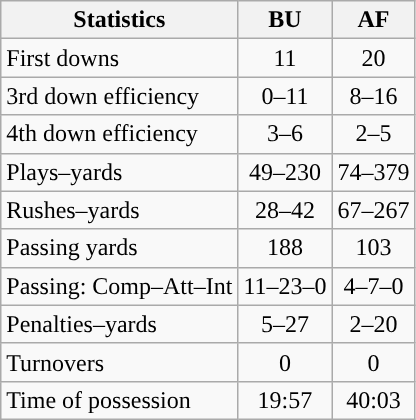<table class="wikitable">
<tr>
<th>Statistics</th>
<th>BU</th>
<th>AF</th>
</tr>
<tr>
<td>First downs</td>
<td align=center>11</td>
<td align=center>20</td>
</tr>
<tr>
<td>3rd down efficiency</td>
<td align=center>0–11</td>
<td align=center>8–16</td>
</tr>
<tr>
<td>4th down efficiency</td>
<td align=center>3–6</td>
<td align=center>2–5</td>
</tr>
<tr>
<td>Plays–yards</td>
<td align=center>49–230</td>
<td align=center>74–379</td>
</tr>
<tr>
<td>Rushes–yards</td>
<td align=center>28–42</td>
<td align=center>67–267</td>
</tr>
<tr>
<td>Passing yards</td>
<td align=center>188</td>
<td align=center>103</td>
</tr>
<tr>
<td>Passing: Comp–Att–Int</td>
<td align=center>11–23–0</td>
<td align=center>4–7–0</td>
</tr>
<tr>
<td>Penalties–yards</td>
<td align=center>5–27</td>
<td align=center>2–20</td>
</tr>
<tr>
<td>Turnovers</td>
<td align=center>0</td>
<td align=center>0</td>
</tr>
<tr>
<td>Time of possession</td>
<td align=center>19:57</td>
<td align=center>40:03</td>
</tr>
</table>
